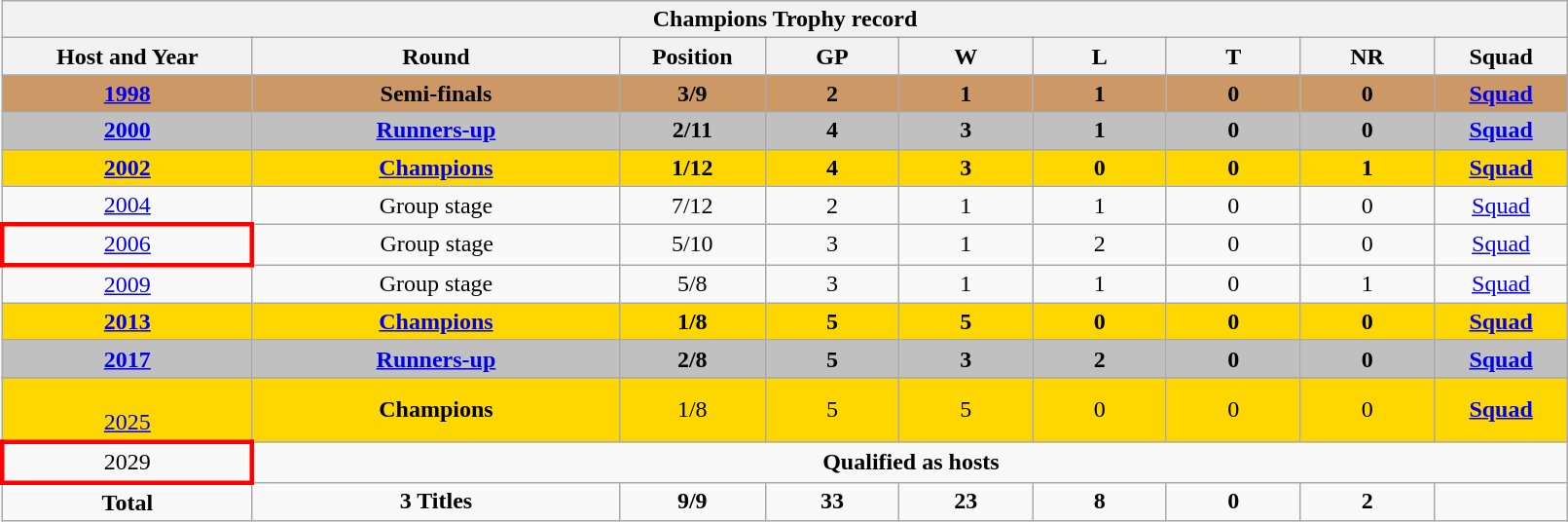<table class="wikitable" style="text-align: center; width:85%">
<tr>
<th colspan=9>Champions Trophy record</th>
</tr>
<tr>
<th width=100>Host and Year</th>
<th width=150>Round</th>
<th width=50>Position</th>
<th width=50>GP</th>
<th width=50>W</th>
<th width=50>L</th>
<th width=50>T</th>
<th width=50>NR</th>
<th width=50>Squad</th>
</tr>
<tr style="background:#cc9966;">
<td> <strong><a href='#'>1998</a></strong></td>
<td><strong>Semi-finals</strong></td>
<td><strong>3/9</strong></td>
<td><strong>2</strong></td>
<td><strong>1</strong></td>
<td><strong>1</strong></td>
<td><strong>0</strong></td>
<td><strong>0</strong></td>
<td><strong><a href='#'>Squad</a></strong></td>
</tr>
<tr style="background:silver;">
<td> <strong><a href='#'>2000</a></strong></td>
<td><strong><a href='#'>Runners-up</a></strong></td>
<td><strong>2/11</strong></td>
<td><strong>4</strong></td>
<td><strong>3</strong></td>
<td><strong>1</strong></td>
<td><strong>0</strong></td>
<td><strong>0</strong></td>
<td><strong><a href='#'>Squad</a></strong></td>
</tr>
<tr bgcolor="gold">
<td> <strong><a href='#'>2002</a></strong></td>
<td><strong><a href='#'>Champions</a></strong></td>
<td><strong>1/12</strong></td>
<td><strong>4</strong></td>
<td><strong>3</strong></td>
<td><strong>0</strong></td>
<td><strong>0</strong></td>
<td><strong>1</strong></td>
<td><strong><a href='#'>Squad</a></strong></td>
</tr>
<tr bgcolor=>
<td> <a href='#'>2004</a></td>
<td>Group stage</td>
<td>7/12</td>
<td>2</td>
<td>1</td>
<td>1</td>
<td>0</td>
<td>0</td>
<td><a href='#'>Squad</a></td>
</tr>
<tr style="background:;">
<td style="border: 3px solid red"> <a href='#'>2006</a></td>
<td>Group stage</td>
<td>5/10</td>
<td>3</td>
<td>1</td>
<td>2</td>
<td>0</td>
<td>0</td>
<td><a href='#'>Squad</a></td>
</tr>
<tr style="background:;">
<td> <a href='#'>2009</a></td>
<td>Group stage</td>
<td>5/8</td>
<td>3</td>
<td>1</td>
<td>1</td>
<td>0</td>
<td>1</td>
<td><a href='#'>Squad</a></td>
</tr>
<tr bgcolor=gold>
<td>  <strong><a href='#'>2013</a></strong></td>
<td><strong><a href='#'>Champions</a></strong></td>
<td><strong>1/8</strong></td>
<td><strong>5</strong></td>
<td><strong>5</strong></td>
<td><strong>0</strong></td>
<td><strong>0</strong></td>
<td><strong>0</strong></td>
<td><strong><a href='#'>Squad</a></strong></td>
</tr>
<tr bgcolor=silver>
<td>  <strong><a href='#'>2017</a></strong></td>
<td><strong><a href='#'>Runners-up</a></strong></td>
<td><strong>2/8</strong></td>
<td><strong>5</strong></td>
<td><strong>3</strong></td>
<td><strong>2</strong></td>
<td><strong>0</strong></td>
<td><strong>0</strong></td>
<td><strong><a href='#'>Squad</a></strong></td>
</tr>
<tr>
</tr>
<tr bgcolor=gold>
<td><br> <a href='#'>2025</a></td>
<td><strong>Champions</strong></td>
<td>1/8</td>
<td>5</td>
<td>5</td>
<td>0</td>
<td>0</td>
<td>0</td>
<td><strong><a href='#'>Squad</a></strong></td>
</tr>
<tr>
<td style="border: 3px solid red"> 2029</td>
<td colspan=9><strong>Qualified as hosts</strong></td>
</tr>
<tr>
<td><strong>Total</strong></td>
<td><strong>3 Titles</strong></td>
<td><strong>9/9</strong></td>
<td><strong>33</strong></td>
<td><strong>23</strong></td>
<td><strong>8</strong></td>
<td><strong>0</strong></td>
<td><strong>2</strong></td>
<td></td>
</tr>
</table>
